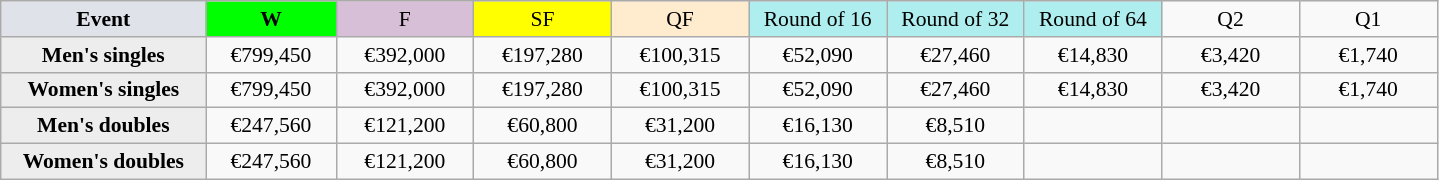<table class=wikitable style=font-size:90%;text-align:center>
<tr>
<td width=130 bgcolor=dfe2e9><strong>Event</strong></td>
<td width=80 bgcolor=lime><strong>W</strong></td>
<td width=85 bgcolor=thistle>F</td>
<td width=85 bgcolor=ffff00>SF</td>
<td width=85 bgcolor=ffebcd>QF</td>
<td width=85 bgcolor=afeeee>Round of 16</td>
<td width=85 bgcolor=afeeee>Round of 32</td>
<td width=85 bgcolor=afeeee>Round of 64</td>
<td width=85>Q2</td>
<td width=85>Q1</td>
</tr>
<tr>
<th style=background:#ededed>Men's singles</th>
<td>€799,450</td>
<td>€392,000</td>
<td>€197,280</td>
<td>€100,315</td>
<td>€52,090</td>
<td>€27,460</td>
<td>€14,830</td>
<td>€3,420</td>
<td>€1,740</td>
</tr>
<tr>
<th style=background:#ededed>Women's singles</th>
<td>€799,450</td>
<td>€392,000</td>
<td>€197,280</td>
<td>€100,315</td>
<td>€52,090</td>
<td>€27,460</td>
<td>€14,830</td>
<td>€3,420</td>
<td>€1,740</td>
</tr>
<tr>
<th style=background:#ededed>Men's doubles</th>
<td>€247,560</td>
<td>€121,200</td>
<td>€60,800</td>
<td>€31,200</td>
<td>€16,130</td>
<td>€8,510</td>
<td></td>
<td></td>
<td></td>
</tr>
<tr>
<th style=background:#ededed>Women's doubles</th>
<td>€247,560</td>
<td>€121,200</td>
<td>€60,800</td>
<td>€31,200</td>
<td>€16,130</td>
<td>€8,510</td>
<td></td>
<td></td>
<td></td>
</tr>
</table>
